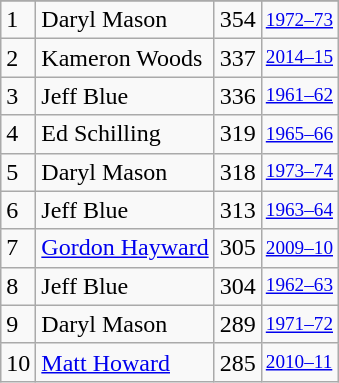<table class="wikitable">
<tr>
</tr>
<tr>
<td>1</td>
<td>Daryl Mason</td>
<td>354</td>
<td style="font-size:80%;"><a href='#'>1972–73</a></td>
</tr>
<tr>
<td>2</td>
<td>Kameron Woods</td>
<td>337</td>
<td style="font-size:80%;"><a href='#'>2014–15</a></td>
</tr>
<tr>
<td>3</td>
<td>Jeff Blue</td>
<td>336</td>
<td style="font-size:80%;"><a href='#'>1961–62</a></td>
</tr>
<tr>
<td>4</td>
<td>Ed Schilling</td>
<td>319</td>
<td style="font-size:80%;"><a href='#'>1965–66</a></td>
</tr>
<tr>
<td>5</td>
<td>Daryl Mason</td>
<td>318</td>
<td style="font-size:80%;"><a href='#'>1973–74</a></td>
</tr>
<tr>
<td>6</td>
<td>Jeff Blue</td>
<td>313</td>
<td style="font-size:80%;"><a href='#'>1963–64</a></td>
</tr>
<tr>
<td>7</td>
<td><a href='#'>Gordon Hayward</a></td>
<td>305</td>
<td style="font-size:80%;"><a href='#'>2009–10</a></td>
</tr>
<tr>
<td>8</td>
<td>Jeff Blue</td>
<td>304</td>
<td style="font-size:80%;"><a href='#'>1962–63</a></td>
</tr>
<tr>
<td>9</td>
<td>Daryl Mason</td>
<td>289</td>
<td style="font-size:80%;"><a href='#'>1971–72</a></td>
</tr>
<tr>
<td>10</td>
<td><a href='#'>Matt Howard</a></td>
<td>285</td>
<td style="font-size:80%;"><a href='#'>2010–11</a></td>
</tr>
</table>
